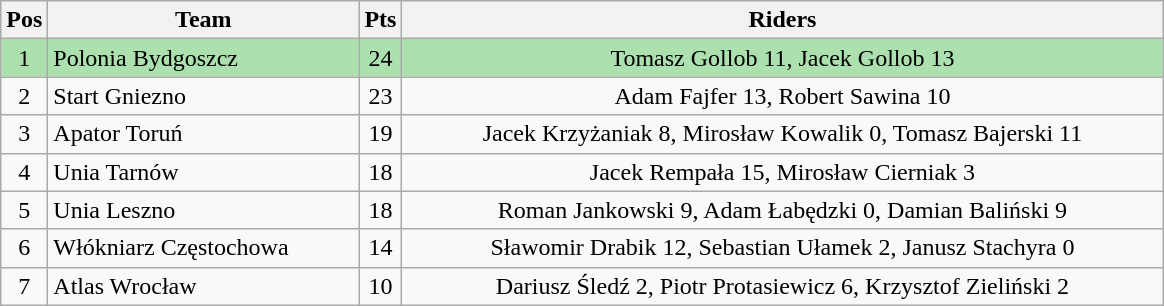<table class="wikitable" style="font-size: 100%">
<tr>
<th width=20>Pos</th>
<th width=200>Team</th>
<th width=20>Pts</th>
<th width=500>Riders</th>
</tr>
<tr align=center style="background:#ACE1AF;">
<td>1</td>
<td align="left">Polonia Bydgoszcz</td>
<td>24</td>
<td>Tomasz Gollob 11, Jacek Gollob 13</td>
</tr>
<tr align=center>
<td>2</td>
<td align="left">Start Gniezno</td>
<td>23</td>
<td>Adam Fajfer 13, Robert Sawina 10</td>
</tr>
<tr align=center>
<td>3</td>
<td align="left">Apator Toruń</td>
<td>19</td>
<td>Jacek Krzyżaniak 8, Mirosław Kowalik 0, Tomasz Bajerski 11</td>
</tr>
<tr align=center>
<td>4</td>
<td align="left">Unia Tarnów</td>
<td>18</td>
<td>Jacek Rempała 15, Mirosław Cierniak 3</td>
</tr>
<tr align=center>
<td>5</td>
<td align="left">Unia Leszno</td>
<td>18</td>
<td>Roman Jankowski 9, Adam Łabędzki 0, Damian Baliński 9</td>
</tr>
<tr align=center>
<td>6</td>
<td align="left">Włókniarz Częstochowa</td>
<td>14</td>
<td>Sławomir Drabik 12, Sebastian Ułamek 2, Janusz Stachyra 0</td>
</tr>
<tr align=center>
<td>7</td>
<td align="left">Atlas Wrocław</td>
<td>10</td>
<td>Dariusz Śledź 2, Piotr Protasiewicz 6, Krzysztof Zieliński 2</td>
</tr>
</table>
